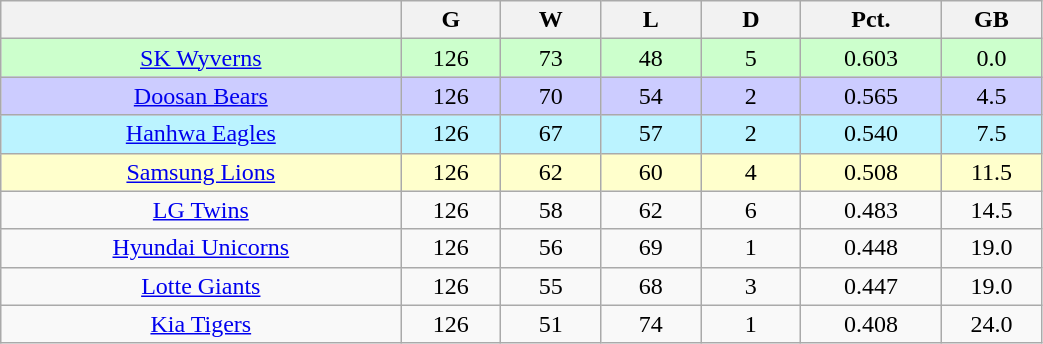<table class="wikitable" width="55%" style="text-align:center;">
<tr>
<th width="20%"></th>
<th width="5%">G</th>
<th width="5%">W</th>
<th width="5%">L</th>
<th width="5%">D</th>
<th width="7%">Pct.</th>
<th width="5%">GB</th>
</tr>
<tr style="background-color:#ccffcc;">
<td><a href='#'>SK Wyverns</a></td>
<td>126</td>
<td>73</td>
<td>48</td>
<td>5</td>
<td>0.603</td>
<td>0.0</td>
</tr>
<tr style="background-color:#ccccff;">
<td><a href='#'>Doosan Bears</a></td>
<td>126</td>
<td>70</td>
<td>54</td>
<td>2</td>
<td>0.565</td>
<td>4.5</td>
</tr>
<tr style="background-color:#BBF3FF;">
<td><a href='#'>Hanhwa Eagles</a></td>
<td>126</td>
<td>67</td>
<td>57</td>
<td>2</td>
<td>0.540</td>
<td>7.5</td>
</tr>
<tr style="background-color:#ffffcc;">
<td><a href='#'>Samsung Lions</a></td>
<td>126</td>
<td>62</td>
<td>60</td>
<td>4</td>
<td>0.508</td>
<td>11.5</td>
</tr>
<tr>
<td><a href='#'>LG Twins</a></td>
<td>126</td>
<td>58</td>
<td>62</td>
<td>6</td>
<td>0.483</td>
<td>14.5</td>
</tr>
<tr>
<td><a href='#'>Hyundai Unicorns</a></td>
<td>126</td>
<td>56</td>
<td>69</td>
<td>1</td>
<td>0.448</td>
<td>19.0</td>
</tr>
<tr>
<td><a href='#'>Lotte Giants</a></td>
<td>126</td>
<td>55</td>
<td>68</td>
<td>3</td>
<td>0.447</td>
<td>19.0</td>
</tr>
<tr>
<td><a href='#'>Kia Tigers</a></td>
<td>126</td>
<td>51</td>
<td>74</td>
<td>1</td>
<td>0.408</td>
<td>24.0</td>
</tr>
</table>
